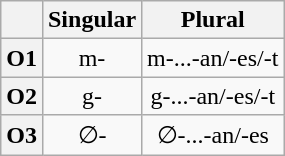<table class="wikitable" style="text-align:center;">
<tr>
<th> </th>
<th><strong>Singular</strong></th>
<th><strong>Plural</strong></th>
</tr>
<tr>
<th><strong>O1</strong></th>
<td>m-</td>
<td>m-...-an/-es/-t</td>
</tr>
<tr>
<th><strong>O2</strong></th>
<td>g-</td>
<td>g-...-an/-es/-t</td>
</tr>
<tr>
<th><strong>O3</strong></th>
<td>∅-</td>
<td>∅-...-an/-es</td>
</tr>
</table>
